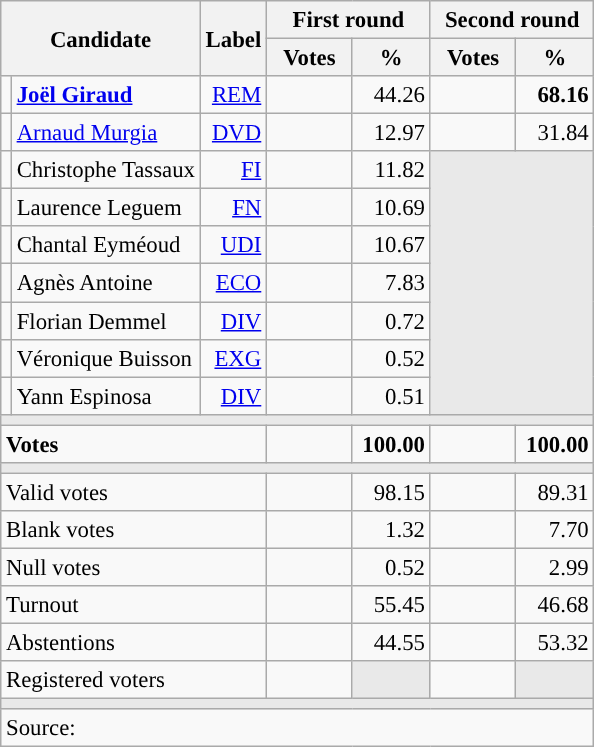<table class="wikitable" style="text-align:right;font-size:95%;">
<tr>
<th colspan="2" rowspan="2">Candidate</th>
<th rowspan="2">Label</th>
<th colspan="2">First round</th>
<th colspan="2">Second round</th>
</tr>
<tr>
<th style="width:50px;">Votes</th>
<th style="width:45px;">%</th>
<th style="width:50px;">Votes</th>
<th style="width:45px;">%</th>
</tr>
<tr>
<td style="color:inherit;background:"></td>
<td style="text-align:left;"><strong><a href='#'>Joël Giraud</a></strong></td>
<td><a href='#'>REM</a></td>
<td></td>
<td>44.26</td>
<td><strong></strong></td>
<td><strong>68.16</strong></td>
</tr>
<tr>
<td style="color:inherit;background:"></td>
<td style="text-align:left;"><a href='#'>Arnaud Murgia</a></td>
<td><a href='#'>DVD</a></td>
<td></td>
<td>12.97</td>
<td></td>
<td>31.84</td>
</tr>
<tr>
<td style="color:inherit;background:"></td>
<td style="text-align:left;">Christophe Tassaux</td>
<td><a href='#'>FI</a></td>
<td></td>
<td>11.82</td>
<td colspan="2" rowspan="7" style="background:#E9E9E9;"></td>
</tr>
<tr>
<td style="color:inherit;background:"></td>
<td style="text-align:left;">Laurence Leguem</td>
<td><a href='#'>FN</a></td>
<td></td>
<td>10.69</td>
</tr>
<tr>
<td style="color:inherit;background:"></td>
<td style="text-align:left;">Chantal Eyméoud</td>
<td><a href='#'>UDI</a></td>
<td></td>
<td>10.67</td>
</tr>
<tr>
<td style="color:inherit;background:"></td>
<td style="text-align:left;">Agnès Antoine</td>
<td><a href='#'>ECO</a></td>
<td></td>
<td>7.83</td>
</tr>
<tr>
<td style="color:inherit;background:"></td>
<td style="text-align:left;">Florian Demmel</td>
<td><a href='#'>DIV</a></td>
<td></td>
<td>0.72</td>
</tr>
<tr>
<td style="color:inherit;background:"></td>
<td style="text-align:left;">Véronique Buisson</td>
<td><a href='#'>EXG</a></td>
<td></td>
<td>0.52</td>
</tr>
<tr>
<td style="color:inherit;background:"></td>
<td style="text-align:left;">Yann Espinosa</td>
<td><a href='#'>DIV</a></td>
<td></td>
<td>0.51</td>
</tr>
<tr>
<td colspan="7" style="background:#E9E9E9;"></td>
</tr>
<tr style="font-weight:bold;">
<td colspan="3" style="text-align:left;">Votes</td>
<td></td>
<td>100.00</td>
<td></td>
<td>100.00</td>
</tr>
<tr>
<td colspan="7" style="background:#E9E9E9;"></td>
</tr>
<tr>
<td colspan="3" style="text-align:left;">Valid votes</td>
<td></td>
<td>98.15</td>
<td></td>
<td>89.31</td>
</tr>
<tr>
<td colspan="3" style="text-align:left;">Blank votes</td>
<td></td>
<td>1.32</td>
<td></td>
<td>7.70</td>
</tr>
<tr>
<td colspan="3" style="text-align:left;">Null votes</td>
<td></td>
<td>0.52</td>
<td></td>
<td>2.99</td>
</tr>
<tr>
<td colspan="3" style="text-align:left;">Turnout</td>
<td></td>
<td>55.45</td>
<td></td>
<td>46.68</td>
</tr>
<tr>
<td colspan="3" style="text-align:left;">Abstentions</td>
<td></td>
<td>44.55</td>
<td></td>
<td>53.32</td>
</tr>
<tr>
<td colspan="3" style="text-align:left;">Registered voters</td>
<td></td>
<td style="background:#E9E9E9;"></td>
<td></td>
<td style="background:#E9E9E9;"></td>
</tr>
<tr>
<td colspan="7" style="background:#E9E9E9;"></td>
</tr>
<tr>
<td colspan="7" style="text-align:left;">Source: </td>
</tr>
</table>
